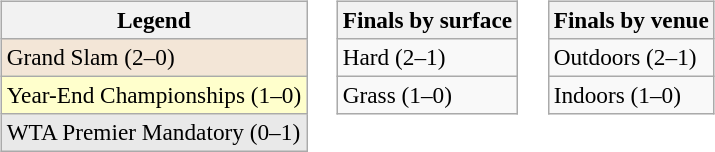<table>
<tr>
<td valign=top><br><table class=wikitable style=font-size:97%>
<tr>
<th>Legend</th>
</tr>
<tr bgcolor=#f3e6d7>
<td>Grand Slam (2–0)</td>
</tr>
<tr bgcolor=#ffffcc>
<td>Year-End Championships (1–0)</td>
</tr>
<tr bgcolor=#e9e9e9>
<td>WTA Premier Mandatory (0–1)</td>
</tr>
</table>
</td>
<td valign=top><br><table class=wikitable style=font-size:97%>
<tr>
<th>Finals by surface</th>
</tr>
<tr>
<td>Hard (2–1)</td>
</tr>
<tr>
<td>Grass (1–0)</td>
</tr>
</table>
</td>
<td valign=top><br><table class=wikitable style=font-size:97%>
<tr>
<th>Finals by venue</th>
</tr>
<tr>
<td>Outdoors (2–1)</td>
</tr>
<tr>
<td>Indoors (1–0)</td>
</tr>
</table>
</td>
</tr>
</table>
